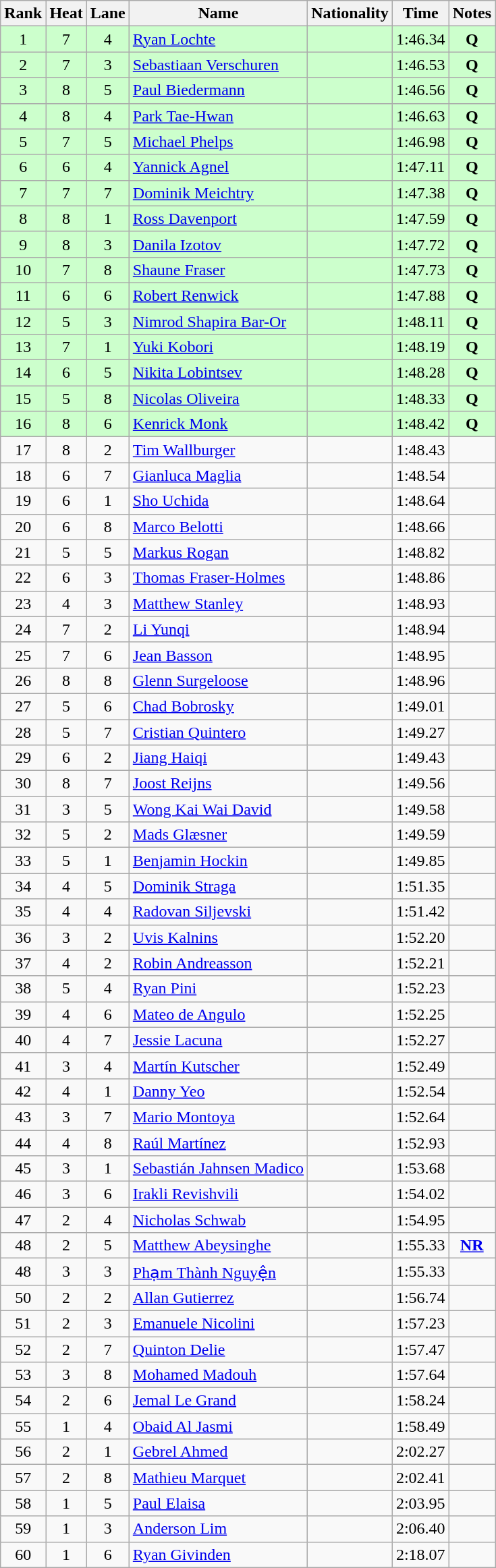<table class="wikitable sortable" style="text-align:center">
<tr>
<th>Rank</th>
<th>Heat</th>
<th>Lane</th>
<th>Name</th>
<th>Nationality</th>
<th>Time</th>
<th>Notes</th>
</tr>
<tr bgcolor=ccffcc>
<td>1</td>
<td>7</td>
<td>4</td>
<td align=left><a href='#'>Ryan Lochte</a></td>
<td align=left></td>
<td>1:46.34</td>
<td><strong>Q</strong></td>
</tr>
<tr bgcolor=ccffcc>
<td>2</td>
<td>7</td>
<td>3</td>
<td align=left><a href='#'>Sebastiaan Verschuren</a></td>
<td align=left></td>
<td>1:46.53</td>
<td><strong>Q</strong></td>
</tr>
<tr bgcolor=ccffcc>
<td>3</td>
<td>8</td>
<td>5</td>
<td align=left><a href='#'>Paul Biedermann</a></td>
<td align=left></td>
<td>1:46.56</td>
<td><strong>Q</strong></td>
</tr>
<tr bgcolor=ccffcc>
<td>4</td>
<td>8</td>
<td>4</td>
<td align=left><a href='#'>Park Tae-Hwan</a></td>
<td align=left></td>
<td>1:46.63</td>
<td><strong>Q</strong></td>
</tr>
<tr bgcolor=ccffcc>
<td>5</td>
<td>7</td>
<td>5</td>
<td align=left><a href='#'>Michael Phelps</a></td>
<td align=left></td>
<td>1:46.98</td>
<td><strong>Q</strong></td>
</tr>
<tr bgcolor=ccffcc>
<td>6</td>
<td>6</td>
<td>4</td>
<td align=left><a href='#'>Yannick Agnel</a></td>
<td align=left></td>
<td>1:47.11</td>
<td><strong>Q</strong></td>
</tr>
<tr bgcolor=ccffcc>
<td>7</td>
<td>7</td>
<td>7</td>
<td align=left><a href='#'>Dominik Meichtry</a></td>
<td align=left></td>
<td>1:47.38</td>
<td><strong>Q</strong></td>
</tr>
<tr bgcolor=ccffcc>
<td>8</td>
<td>8</td>
<td>1</td>
<td align=left><a href='#'>Ross Davenport</a></td>
<td align=left></td>
<td>1:47.59</td>
<td><strong>Q</strong></td>
</tr>
<tr bgcolor=ccffcc>
<td>9</td>
<td>8</td>
<td>3</td>
<td align=left><a href='#'>Danila Izotov</a></td>
<td align=left></td>
<td>1:47.72</td>
<td><strong>Q</strong></td>
</tr>
<tr bgcolor=ccffcc>
<td>10</td>
<td>7</td>
<td>8</td>
<td align=left><a href='#'>Shaune Fraser</a></td>
<td align=left></td>
<td>1:47.73</td>
<td><strong>Q</strong></td>
</tr>
<tr bgcolor=ccffcc>
<td>11</td>
<td>6</td>
<td>6</td>
<td align=left><a href='#'>Robert Renwick</a></td>
<td align=left></td>
<td>1:47.88</td>
<td><strong>Q</strong></td>
</tr>
<tr bgcolor=ccffcc>
<td>12</td>
<td>5</td>
<td>3</td>
<td align=left><a href='#'>Nimrod Shapira Bar-Or</a></td>
<td align=left></td>
<td>1:48.11</td>
<td><strong>Q</strong></td>
</tr>
<tr bgcolor=ccffcc>
<td>13</td>
<td>7</td>
<td>1</td>
<td align=left><a href='#'>Yuki Kobori</a></td>
<td align=left></td>
<td>1:48.19</td>
<td><strong>Q</strong></td>
</tr>
<tr bgcolor=ccffcc>
<td>14</td>
<td>6</td>
<td>5</td>
<td align=left><a href='#'>Nikita Lobintsev</a></td>
<td align=left></td>
<td>1:48.28</td>
<td><strong>Q</strong></td>
</tr>
<tr bgcolor=ccffcc>
<td>15</td>
<td>5</td>
<td>8</td>
<td align=left><a href='#'>Nicolas Oliveira</a></td>
<td align=left></td>
<td>1:48.33</td>
<td><strong>Q</strong></td>
</tr>
<tr bgcolor=ccffcc>
<td>16</td>
<td>8</td>
<td>6</td>
<td align=left><a href='#'>Kenrick Monk</a></td>
<td align=left></td>
<td>1:48.42</td>
<td><strong>Q</strong></td>
</tr>
<tr>
<td>17</td>
<td>8</td>
<td>2</td>
<td align=left><a href='#'>Tim Wallburger</a></td>
<td align=left></td>
<td>1:48.43</td>
<td></td>
</tr>
<tr>
<td>18</td>
<td>6</td>
<td>7</td>
<td align=left><a href='#'>Gianluca Maglia</a></td>
<td align=left></td>
<td>1:48.54</td>
<td></td>
</tr>
<tr>
<td>19</td>
<td>6</td>
<td>1</td>
<td align=left><a href='#'>Sho Uchida</a></td>
<td align=left></td>
<td>1:48.64</td>
<td></td>
</tr>
<tr>
<td>20</td>
<td>6</td>
<td>8</td>
<td align=left><a href='#'>Marco Belotti</a></td>
<td align=left></td>
<td>1:48.66</td>
<td></td>
</tr>
<tr>
<td>21</td>
<td>5</td>
<td>5</td>
<td align=left><a href='#'>Markus Rogan</a></td>
<td align=left></td>
<td>1:48.82</td>
<td></td>
</tr>
<tr>
<td>22</td>
<td>6</td>
<td>3</td>
<td align=left><a href='#'>Thomas Fraser-Holmes</a></td>
<td align=left></td>
<td>1:48.86</td>
<td></td>
</tr>
<tr>
<td>23</td>
<td>4</td>
<td>3</td>
<td align=left><a href='#'>Matthew Stanley</a></td>
<td align=left></td>
<td>1:48.93</td>
<td></td>
</tr>
<tr>
<td>24</td>
<td>7</td>
<td>2</td>
<td align=left><a href='#'>Li Yunqi</a></td>
<td align=left></td>
<td>1:48.94</td>
<td></td>
</tr>
<tr>
<td>25</td>
<td>7</td>
<td>6</td>
<td align=left><a href='#'>Jean Basson</a></td>
<td align=left></td>
<td>1:48.95</td>
<td></td>
</tr>
<tr>
<td>26</td>
<td>8</td>
<td>8</td>
<td align=left><a href='#'>Glenn Surgeloose</a></td>
<td align=left></td>
<td>1:48.96</td>
<td></td>
</tr>
<tr>
<td>27</td>
<td>5</td>
<td>6</td>
<td align=left><a href='#'>Chad Bobrosky</a></td>
<td align=left></td>
<td>1:49.01</td>
<td></td>
</tr>
<tr>
<td>28</td>
<td>5</td>
<td>7</td>
<td align=left><a href='#'>Cristian Quintero</a></td>
<td align=left></td>
<td>1:49.27</td>
<td></td>
</tr>
<tr>
<td>29</td>
<td>6</td>
<td>2</td>
<td align=left><a href='#'>Jiang Haiqi</a></td>
<td align=left></td>
<td>1:49.43</td>
<td></td>
</tr>
<tr>
<td>30</td>
<td>8</td>
<td>7</td>
<td align=left><a href='#'>Joost Reijns</a></td>
<td align=left></td>
<td>1:49.56</td>
<td></td>
</tr>
<tr>
<td>31</td>
<td>3</td>
<td>5</td>
<td align=left><a href='#'>Wong Kai Wai David</a></td>
<td align=left></td>
<td>1:49.58</td>
<td></td>
</tr>
<tr>
<td>32</td>
<td>5</td>
<td>2</td>
<td align=left><a href='#'>Mads Glæsner</a></td>
<td align=left></td>
<td>1:49.59</td>
<td></td>
</tr>
<tr>
<td>33</td>
<td>5</td>
<td>1</td>
<td align=left><a href='#'>Benjamin Hockin</a></td>
<td align=left></td>
<td>1:49.85</td>
<td></td>
</tr>
<tr>
<td>34</td>
<td>4</td>
<td>5</td>
<td align=left><a href='#'>Dominik Straga</a></td>
<td align=left></td>
<td>1:51.35</td>
<td></td>
</tr>
<tr>
<td>35</td>
<td>4</td>
<td>4</td>
<td align=left><a href='#'>Radovan Siljevski</a></td>
<td align=left></td>
<td>1:51.42</td>
<td></td>
</tr>
<tr>
<td>36</td>
<td>3</td>
<td>2</td>
<td align=left><a href='#'>Uvis Kalnins</a></td>
<td align=left></td>
<td>1:52.20</td>
<td></td>
</tr>
<tr>
<td>37</td>
<td>4</td>
<td>2</td>
<td align=left><a href='#'>Robin Andreasson</a></td>
<td align=left></td>
<td>1:52.21</td>
<td></td>
</tr>
<tr>
<td>38</td>
<td>5</td>
<td>4</td>
<td align=left><a href='#'>Ryan Pini</a></td>
<td align=left></td>
<td>1:52.23</td>
<td></td>
</tr>
<tr>
<td>39</td>
<td>4</td>
<td>6</td>
<td align=left><a href='#'>Mateo de Angulo</a></td>
<td align=left></td>
<td>1:52.25</td>
<td></td>
</tr>
<tr>
<td>40</td>
<td>4</td>
<td>7</td>
<td align=left><a href='#'>Jessie Lacuna</a></td>
<td align=left></td>
<td>1:52.27</td>
<td></td>
</tr>
<tr>
<td>41</td>
<td>3</td>
<td>4</td>
<td align=left><a href='#'>Martín Kutscher</a></td>
<td align=left></td>
<td>1:52.49</td>
<td></td>
</tr>
<tr>
<td>42</td>
<td>4</td>
<td>1</td>
<td align=left><a href='#'>Danny Yeo</a></td>
<td align=left></td>
<td>1:52.54</td>
<td></td>
</tr>
<tr>
<td>43</td>
<td>3</td>
<td>7</td>
<td align=left><a href='#'>Mario Montoya</a></td>
<td align=left></td>
<td>1:52.64</td>
<td></td>
</tr>
<tr>
<td>44</td>
<td>4</td>
<td>8</td>
<td align=left><a href='#'>Raúl Martínez</a></td>
<td align=left></td>
<td>1:52.93</td>
<td></td>
</tr>
<tr>
<td>45</td>
<td>3</td>
<td>1</td>
<td align=left><a href='#'>Sebastián Jahnsen Madico</a></td>
<td align=left></td>
<td>1:53.68</td>
<td></td>
</tr>
<tr>
<td>46</td>
<td>3</td>
<td>6</td>
<td align=left><a href='#'>Irakli Revishvili</a></td>
<td align=left></td>
<td>1:54.02</td>
<td></td>
</tr>
<tr>
<td>47</td>
<td>2</td>
<td>4</td>
<td align=left><a href='#'>Nicholas Schwab</a></td>
<td align=left></td>
<td>1:54.95</td>
<td></td>
</tr>
<tr>
<td>48</td>
<td>2</td>
<td>5</td>
<td align=left><a href='#'>Matthew Abeysinghe</a></td>
<td align=left></td>
<td>1:55.33</td>
<td><strong><a href='#'>NR</a></strong></td>
</tr>
<tr>
<td>48</td>
<td>3</td>
<td>3</td>
<td align=left><a href='#'>Phạm Thành Nguyện</a></td>
<td align=left></td>
<td>1:55.33</td>
<td></td>
</tr>
<tr>
<td>50</td>
<td>2</td>
<td>2</td>
<td align=left><a href='#'>Allan Gutierrez</a></td>
<td align=left></td>
<td>1:56.74</td>
<td></td>
</tr>
<tr>
<td>51</td>
<td>2</td>
<td>3</td>
<td align=left><a href='#'>Emanuele Nicolini</a></td>
<td align=left></td>
<td>1:57.23</td>
<td></td>
</tr>
<tr>
<td>52</td>
<td>2</td>
<td>7</td>
<td align=left><a href='#'>Quinton Delie</a></td>
<td align=left></td>
<td>1:57.47</td>
<td></td>
</tr>
<tr>
<td>53</td>
<td>3</td>
<td>8</td>
<td align=left><a href='#'>Mohamed Madouh</a></td>
<td align=left></td>
<td>1:57.64</td>
<td></td>
</tr>
<tr>
<td>54</td>
<td>2</td>
<td>6</td>
<td align=left><a href='#'>Jemal Le Grand</a></td>
<td align=left></td>
<td>1:58.24</td>
<td></td>
</tr>
<tr>
<td>55</td>
<td>1</td>
<td>4</td>
<td align=left><a href='#'>Obaid Al Jasmi</a></td>
<td align=left></td>
<td>1:58.49</td>
<td></td>
</tr>
<tr>
<td>56</td>
<td>2</td>
<td>1</td>
<td align=left><a href='#'>Gebrel Ahmed</a></td>
<td align=left></td>
<td>2:02.27</td>
<td></td>
</tr>
<tr>
<td>57</td>
<td>2</td>
<td>8</td>
<td align=left><a href='#'>Mathieu Marquet</a></td>
<td align=left></td>
<td>2:02.41</td>
<td></td>
</tr>
<tr>
<td>58</td>
<td>1</td>
<td>5</td>
<td align=left><a href='#'>Paul Elaisa</a></td>
<td align=left></td>
<td>2:03.95</td>
<td></td>
</tr>
<tr>
<td>59</td>
<td>1</td>
<td>3</td>
<td align=left><a href='#'>Anderson Lim</a></td>
<td align=left></td>
<td>2:06.40</td>
<td></td>
</tr>
<tr>
<td>60</td>
<td>1</td>
<td>6</td>
<td align=left><a href='#'>Ryan Givinden</a></td>
<td align=left></td>
<td>2:18.07</td>
<td></td>
</tr>
</table>
